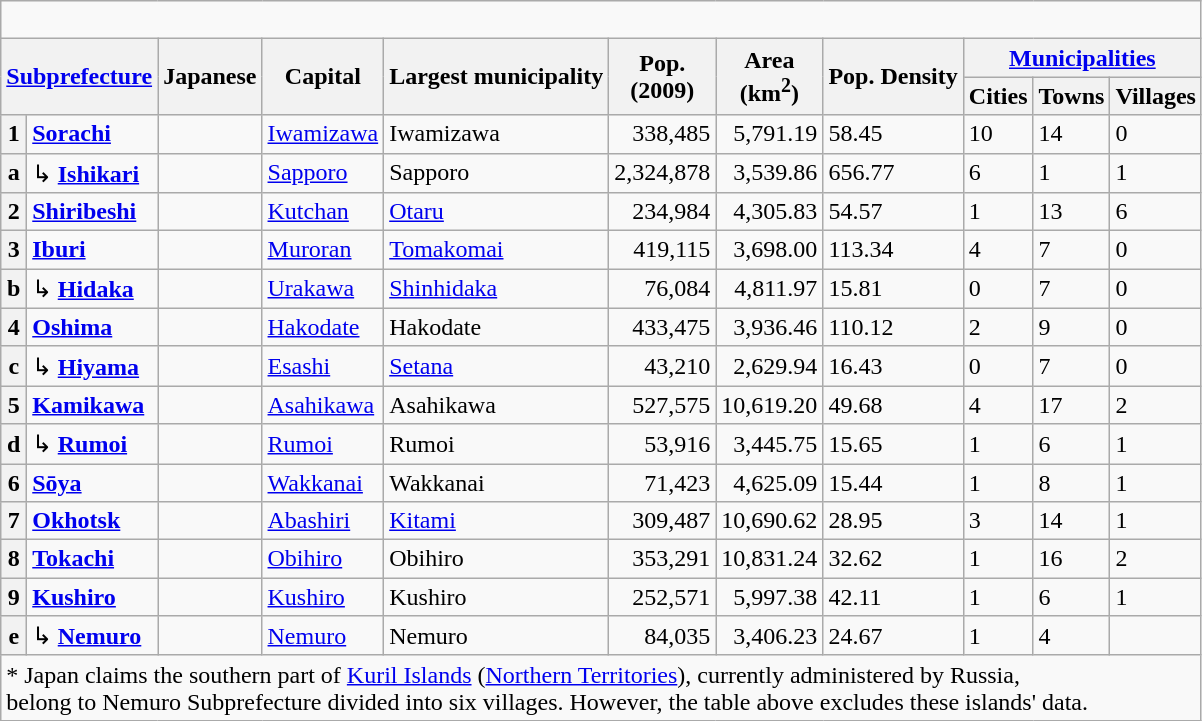<table class="wikitable sortable">
<tr>
<td colspan="11" style="text-align: center; padding-left: 18%"><br>















</td>
</tr>
<tr>
<th colspan="2" rowspan="2"><a href='#'>Subprefecture</a></th>
<th rowspan="2">Japanese</th>
<th rowspan="2">Capital</th>
<th rowspan="2">Largest municipality</th>
<th rowspan="2">Pop.<br>(2009)</th>
<th rowspan="2">Area<br>(km<sup>2</sup>)</th>
<th rowspan="2">Pop. Density</th>
<th colspan="3"><a href='#'>Municipalities</a></th>
</tr>
<tr>
<th>Cities</th>
<th>Towns</th>
<th>Villages</th>
</tr>
<tr>
<th>1</th>
<td><strong><a href='#'>Sorachi</a></strong></td>
<td></td>
<td><a href='#'>Iwamizawa</a></td>
<td>Iwamizawa</td>
<td align="right">338,485</td>
<td align="right">5,791.19</td>
<td>58.45</td>
<td>10</td>
<td>14</td>
<td>0</td>
</tr>
<tr>
<th>a</th>
<td>↳ <strong><a href='#'>Ishikari</a></strong></td>
<td></td>
<td><a href='#'>Sapporo</a></td>
<td>Sapporo</td>
<td align="right">2,324,878</td>
<td align="right">3,539.86</td>
<td>656.77</td>
<td>6</td>
<td>1</td>
<td>1</td>
</tr>
<tr>
<th>2</th>
<td><strong><a href='#'>Shiribeshi</a></strong></td>
<td></td>
<td><a href='#'>Kutchan</a></td>
<td><a href='#'>Otaru</a></td>
<td align="right">234,984</td>
<td align="right">4,305.83</td>
<td>54.57</td>
<td>1</td>
<td>13</td>
<td>6</td>
</tr>
<tr>
<th>3</th>
<td><strong><a href='#'>Iburi</a></strong></td>
<td></td>
<td><a href='#'>Muroran</a></td>
<td><a href='#'>Tomakomai</a></td>
<td align="right">419,115</td>
<td align="right">3,698.00</td>
<td>113.34</td>
<td>4</td>
<td>7</td>
<td>0</td>
</tr>
<tr>
<th>b</th>
<td>↳ <strong><a href='#'>Hidaka</a></strong></td>
<td></td>
<td><a href='#'>Urakawa</a></td>
<td><a href='#'>Shinhidaka</a></td>
<td align="right">76,084</td>
<td align="right">4,811.97</td>
<td>15.81</td>
<td>0</td>
<td>7</td>
<td>0</td>
</tr>
<tr>
<th>4</th>
<td><strong><a href='#'>Oshima</a></strong></td>
<td></td>
<td><a href='#'>Hakodate</a></td>
<td>Hakodate</td>
<td align="right">433,475</td>
<td align="right">3,936.46</td>
<td>110.12</td>
<td>2</td>
<td>9</td>
<td>0</td>
</tr>
<tr>
<th>c</th>
<td>↳ <strong><a href='#'>Hiyama</a></strong></td>
<td></td>
<td><a href='#'>Esashi</a></td>
<td><a href='#'>Setana</a></td>
<td align="right">43,210</td>
<td align="right">2,629.94</td>
<td>16.43</td>
<td>0</td>
<td>7</td>
<td>0</td>
</tr>
<tr>
<th>5</th>
<td><strong><a href='#'>Kamikawa</a></strong></td>
<td></td>
<td><a href='#'>Asahikawa</a></td>
<td>Asahikawa</td>
<td align="right">527,575</td>
<td align="right">10,619.20</td>
<td>49.68</td>
<td>4</td>
<td>17</td>
<td>2</td>
</tr>
<tr>
<th>d</th>
<td>↳ <strong><a href='#'>Rumoi</a></strong></td>
<td></td>
<td><a href='#'>Rumoi</a></td>
<td>Rumoi</td>
<td align="right">53,916</td>
<td align="right">3,445.75</td>
<td>15.65</td>
<td>1</td>
<td>6</td>
<td>1</td>
</tr>
<tr>
<th>6</th>
<td><strong><a href='#'>Sōya</a></strong></td>
<td></td>
<td><a href='#'>Wakkanai</a></td>
<td>Wakkanai</td>
<td align="right">71,423</td>
<td align="right">4,625.09</td>
<td>15.44</td>
<td>1</td>
<td>8</td>
<td>1</td>
</tr>
<tr>
<th>7</th>
<td><strong><a href='#'>Okhotsk</a></strong></td>
<td></td>
<td><a href='#'>Abashiri</a></td>
<td><a href='#'>Kitami</a></td>
<td align="right">309,487</td>
<td align="right">10,690.62</td>
<td>28.95</td>
<td>3</td>
<td>14</td>
<td>1</td>
</tr>
<tr>
<th>8</th>
<td><strong><a href='#'>Tokachi</a></strong></td>
<td></td>
<td><a href='#'>Obihiro</a></td>
<td>Obihiro</td>
<td align="right">353,291</td>
<td align="right">10,831.24</td>
<td>32.62</td>
<td>1</td>
<td>16</td>
<td>2</td>
</tr>
<tr>
<th>9</th>
<td><strong><a href='#'>Kushiro</a></strong></td>
<td></td>
<td><a href='#'>Kushiro</a></td>
<td>Kushiro</td>
<td align="right">252,571</td>
<td align="right">5,997.38</td>
<td>42.11</td>
<td>1</td>
<td>6</td>
<td>1</td>
</tr>
<tr>
<th>e</th>
<td>↳ <strong><a href='#'>Nemuro</a></strong></td>
<td></td>
<td><a href='#'>Nemuro</a></td>
<td>Nemuro</td>
<td align="right">84,035</td>
<td align="right">3,406.23</td>
<td>24.67</td>
<td>1</td>
<td>4</td>
<td></td>
</tr>
<tr>
<td colspan="11">* Japan claims the southern part of <a href='#'>Kuril Islands</a> (<a href='#'>Northern Territories</a>), currently administered by Russia, <br>belong to Nemuro Subprefecture divided into six villages. However, the table above excludes these islands' data.</td>
</tr>
</table>
